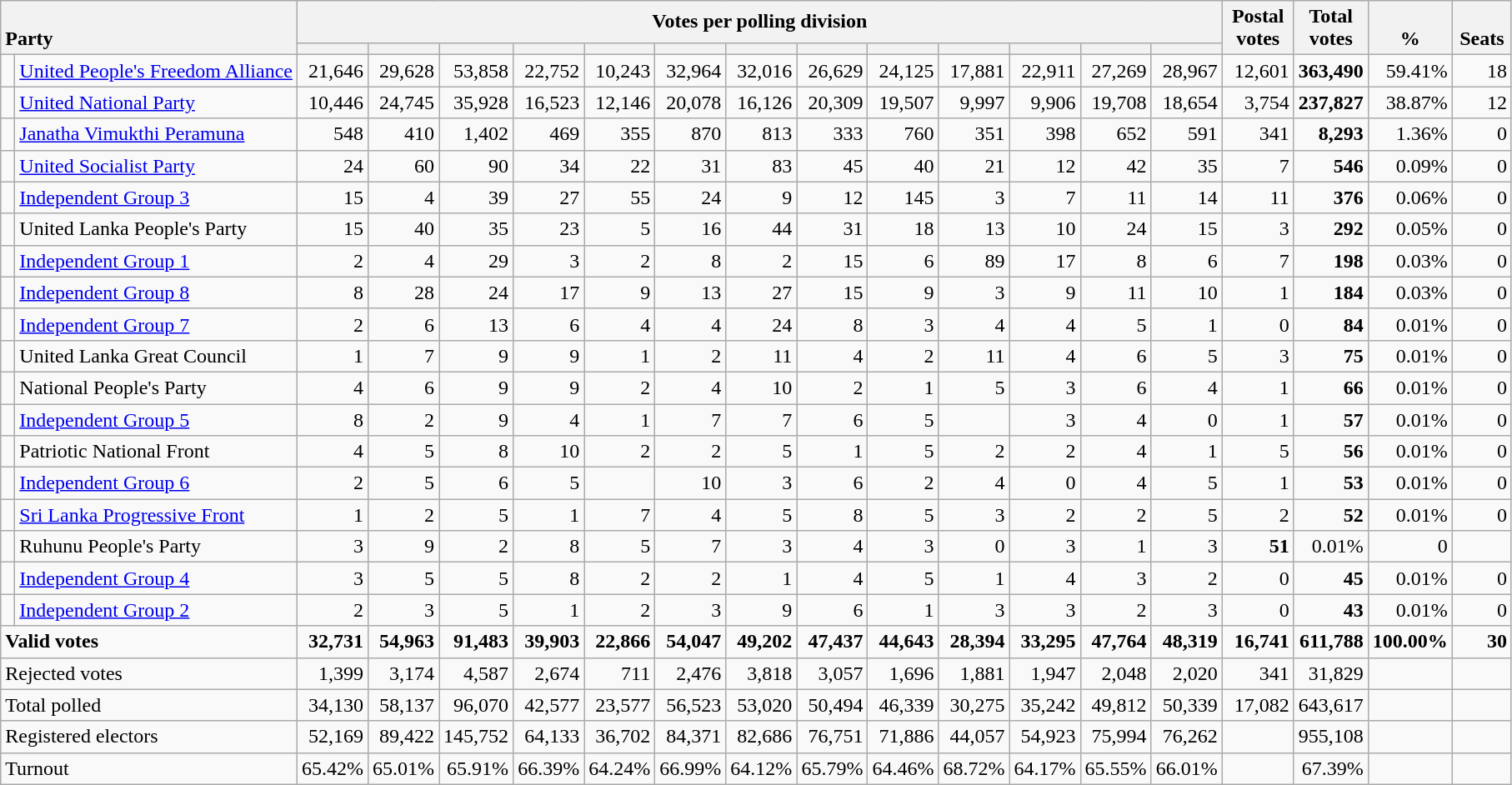<table class="wikitable" border="1" style="text-align:right;">
<tr>
<th style="text-align:left; vertical-align:bottom;" rowspan="2" colspan="2">Party</th>
<th colspan=13>Votes per polling division</th>
<th rowspan="2" style="vertical-align:bottom; text-align:center; width:50px;">Postal<br>votes</th>
<th rowspan="2" style="vertical-align:bottom; text-align:center; width:50px;">Total votes</th>
<th rowspan="2" style="vertical-align:bottom; text-align:center; width:50px;">%</th>
<th rowspan="2" style="vertical-align:bottom; text-align:center; width:40px;">Seats</th>
</tr>
<tr>
<th></th>
<th></th>
<th></th>
<th></th>
<th></th>
<th></th>
<th></th>
<th></th>
<th></th>
<th></th>
<th></th>
<th></th>
<th></th>
</tr>
<tr>
<td bgcolor=> </td>
<td align=left><a href='#'>United People's Freedom Alliance</a></td>
<td>21,646</td>
<td>29,628</td>
<td>53,858</td>
<td>22,752</td>
<td>10,243</td>
<td>32,964</td>
<td>32,016</td>
<td>26,629</td>
<td>24,125</td>
<td>17,881</td>
<td>22,911</td>
<td>27,269</td>
<td>28,967</td>
<td>12,601</td>
<td><strong>363,490</strong></td>
<td>59.41%</td>
<td>18</td>
</tr>
<tr>
<td bgcolor=> </td>
<td align=left><a href='#'>United National Party</a></td>
<td>10,446</td>
<td>24,745</td>
<td>35,928</td>
<td>16,523</td>
<td>12,146</td>
<td>20,078</td>
<td>16,126</td>
<td>20,309</td>
<td>19,507</td>
<td>9,997</td>
<td>9,906</td>
<td>19,708</td>
<td>18,654</td>
<td>3,754</td>
<td><strong>237,827</strong></td>
<td>38.87%</td>
<td>12</td>
</tr>
<tr>
<td bgcolor=> </td>
<td align=left><a href='#'>Janatha Vimukthi Peramuna</a></td>
<td>548</td>
<td>410</td>
<td>1,402</td>
<td>469</td>
<td>355</td>
<td>870</td>
<td>813</td>
<td>333</td>
<td>760</td>
<td>351</td>
<td>398</td>
<td>652</td>
<td>591</td>
<td>341</td>
<td><strong>8,293</strong></td>
<td>1.36%</td>
<td>0</td>
</tr>
<tr>
<td bgcolor=> </td>
<td align=left><a href='#'>United Socialist Party</a></td>
<td>24</td>
<td>60</td>
<td>90</td>
<td>34</td>
<td>22</td>
<td>31</td>
<td>83</td>
<td>45</td>
<td>40</td>
<td>21</td>
<td>12</td>
<td>42</td>
<td>35</td>
<td>7</td>
<td><strong>546</strong></td>
<td>0.09%</td>
<td>0</td>
</tr>
<tr>
<td bgcolor=> </td>
<td align=left><a href='#'>Independent Group 3</a></td>
<td>15</td>
<td>4</td>
<td>39</td>
<td>27</td>
<td>55</td>
<td>24</td>
<td>9</td>
<td>12</td>
<td>145</td>
<td>3</td>
<td>7</td>
<td>11</td>
<td>14</td>
<td>11</td>
<td><strong>376</strong></td>
<td>0.06%</td>
<td>0</td>
</tr>
<tr>
<td bgcolor=> </td>
<td align=left>United Lanka People's Party</td>
<td>15</td>
<td>40</td>
<td>35</td>
<td>23</td>
<td>5</td>
<td>16</td>
<td>44</td>
<td>31</td>
<td>18</td>
<td>13</td>
<td>10</td>
<td>24</td>
<td>15</td>
<td>3</td>
<td><strong>292</strong></td>
<td>0.05%</td>
<td>0</td>
</tr>
<tr>
<td bgcolor=> </td>
<td align=left><a href='#'>Independent Group 1</a></td>
<td>2</td>
<td>4</td>
<td>29</td>
<td>3</td>
<td>2</td>
<td>8</td>
<td>2</td>
<td>15</td>
<td>6</td>
<td>89</td>
<td>17</td>
<td>8</td>
<td>6</td>
<td>7</td>
<td><strong>198</strong></td>
<td>0.03%</td>
<td>0</td>
</tr>
<tr>
<td bgcolor=> </td>
<td align=left><a href='#'>Independent Group 8</a></td>
<td>8</td>
<td>28</td>
<td>24</td>
<td>17</td>
<td>9</td>
<td>13</td>
<td>27</td>
<td>15</td>
<td>9</td>
<td>3</td>
<td>9</td>
<td>11</td>
<td>10</td>
<td>1</td>
<td><strong>184</strong></td>
<td>0.03%</td>
<td>0</td>
</tr>
<tr>
<td bgcolor=> </td>
<td align=left><a href='#'>Independent Group 7</a></td>
<td>2</td>
<td>6</td>
<td>13</td>
<td>6</td>
<td>4</td>
<td>4</td>
<td>24</td>
<td>8</td>
<td>3</td>
<td>4</td>
<td>4</td>
<td>5</td>
<td>1</td>
<td>0</td>
<td><strong>84</strong></td>
<td>0.01%</td>
<td>0</td>
</tr>
<tr>
<td bgcolor=> </td>
<td align=left>United Lanka Great Council</td>
<td>1</td>
<td>7</td>
<td>9</td>
<td>9</td>
<td>1</td>
<td>2</td>
<td>11</td>
<td>4</td>
<td>2</td>
<td>11</td>
<td>4</td>
<td>6</td>
<td>5</td>
<td>3</td>
<td><strong>75</strong></td>
<td>0.01%</td>
<td>0</td>
</tr>
<tr>
<td bgcolor=> </td>
<td align=left>National People's Party</td>
<td>4</td>
<td>6</td>
<td>9</td>
<td>9</td>
<td>2</td>
<td>4</td>
<td>10</td>
<td>2</td>
<td>1</td>
<td>5</td>
<td>3</td>
<td>6</td>
<td>4</td>
<td>1</td>
<td><strong>66</strong></td>
<td>0.01%</td>
<td>0</td>
</tr>
<tr>
<td bgcolor=> </td>
<td align=left><a href='#'>Independent Group 5</a></td>
<td>8</td>
<td>2</td>
<td>9</td>
<td>4</td>
<td>1</td>
<td>7</td>
<td>7</td>
<td>6</td>
<td>5</td>
<td></td>
<td>3</td>
<td>4</td>
<td>0</td>
<td>1</td>
<td><strong>57</strong></td>
<td>0.01%</td>
<td>0</td>
</tr>
<tr>
<td bgcolor=> </td>
<td align=left>Patriotic National Front</td>
<td>4</td>
<td>5</td>
<td>8</td>
<td>10</td>
<td>2</td>
<td>2</td>
<td>5</td>
<td>1</td>
<td>5</td>
<td>2</td>
<td>2</td>
<td>4</td>
<td>1</td>
<td>5</td>
<td><strong>56</strong></td>
<td>0.01%</td>
<td>0</td>
</tr>
<tr>
<td bgcolor=> </td>
<td align=left><a href='#'>Independent Group 6</a></td>
<td>2</td>
<td>5</td>
<td>6</td>
<td>5</td>
<td></td>
<td>10</td>
<td>3</td>
<td>6</td>
<td>2</td>
<td>4</td>
<td>0</td>
<td>4</td>
<td>5</td>
<td>1</td>
<td><strong>53</strong></td>
<td>0.01%</td>
<td>0</td>
</tr>
<tr>
<td bgcolor=> </td>
<td align=left><a href='#'>Sri Lanka Progressive Front</a></td>
<td>1</td>
<td>2</td>
<td>5</td>
<td>1</td>
<td>7</td>
<td>4</td>
<td>5</td>
<td>8</td>
<td>5</td>
<td>3</td>
<td>2</td>
<td>2</td>
<td>5</td>
<td>2</td>
<td><strong>52</strong></td>
<td>0.01%</td>
<td>0</td>
</tr>
<tr>
<td bgcolor=> </td>
<td align=left>Ruhunu People's Party</td>
<td 0>3</td>
<td>9</td>
<td>2</td>
<td>8</td>
<td>5</td>
<td>7</td>
<td>3</td>
<td>4</td>
<td>3</td>
<td>0</td>
<td>3</td>
<td>1</td>
<td>3</td>
<td><strong>51</strong></td>
<td>0.01%</td>
<td>0</td>
</tr>
<tr>
<td bgcolor=> </td>
<td align=left><a href='#'>Independent Group 4</a></td>
<td>3</td>
<td>5</td>
<td>5</td>
<td>8</td>
<td>2</td>
<td>2</td>
<td>1</td>
<td>4</td>
<td>5</td>
<td>1</td>
<td>4</td>
<td>3</td>
<td>2</td>
<td>0</td>
<td><strong>45</strong></td>
<td>0.01%</td>
<td>0</td>
</tr>
<tr>
<td bgcolor=> </td>
<td align=left><a href='#'>Independent Group 2</a></td>
<td>2</td>
<td>3</td>
<td>5</td>
<td>1</td>
<td>2</td>
<td>3</td>
<td>9</td>
<td>6</td>
<td>1</td>
<td>3</td>
<td>3</td>
<td>2</td>
<td>3</td>
<td>0</td>
<td><strong>43</strong></td>
<td>0.01%</td>
<td>0</td>
</tr>
<tr>
<td align=left colspan=2><strong>Valid votes</strong></td>
<td><strong>32,731</strong></td>
<td><strong>54,963</strong></td>
<td><strong>91,483</strong></td>
<td><strong>39,903</strong></td>
<td><strong>22,866</strong></td>
<td><strong>54,047</strong></td>
<td><strong>49,202</strong></td>
<td><strong>47,437</strong></td>
<td><strong>44,643</strong></td>
<td><strong>28,394</strong></td>
<td><strong>33,295</strong></td>
<td><strong>47,764</strong></td>
<td><strong>48,319</strong></td>
<td><strong>16,741</strong></td>
<td><strong>611,788</strong></td>
<td><strong>100.00%</strong></td>
<td><strong>30</strong></td>
</tr>
<tr>
<td align=left colspan=2>Rejected votes</td>
<td>1,399</td>
<td>3,174</td>
<td>4,587</td>
<td>2,674</td>
<td>711</td>
<td>2,476</td>
<td>3,818</td>
<td>3,057</td>
<td>1,696</td>
<td>1,881</td>
<td>1,947</td>
<td>2,048</td>
<td>2,020</td>
<td>341</td>
<td>31,829</td>
<td></td>
<td></td>
</tr>
<tr>
<td align=left colspan=2>Total polled</td>
<td>34,130</td>
<td>58,137</td>
<td>96,070</td>
<td>42,577</td>
<td>23,577</td>
<td>56,523</td>
<td>53,020</td>
<td>50,494</td>
<td>46,339</td>
<td>30,275</td>
<td>35,242</td>
<td>49,812</td>
<td>50,339</td>
<td>17,082</td>
<td>643,617</td>
<td></td>
<td></td>
</tr>
<tr>
<td align=left colspan=2>Registered electors</td>
<td>52,169</td>
<td>89,422</td>
<td>145,752</td>
<td>64,133</td>
<td>36,702</td>
<td>84,371</td>
<td>82,686</td>
<td>76,751</td>
<td>71,886</td>
<td>44,057</td>
<td>54,923</td>
<td>75,994</td>
<td>76,262</td>
<td></td>
<td>955,108</td>
<td></td>
<td></td>
</tr>
<tr>
<td align=left colspan=2>Turnout</td>
<td>65.42%</td>
<td>65.01%</td>
<td>65.91%</td>
<td>66.39%</td>
<td>64.24%</td>
<td>66.99%</td>
<td>64.12%</td>
<td>65.79%</td>
<td>64.46%</td>
<td>68.72%</td>
<td>64.17%</td>
<td>65.55%</td>
<td>66.01%</td>
<td></td>
<td>67.39%</td>
<td></td>
<td></td>
</tr>
</table>
